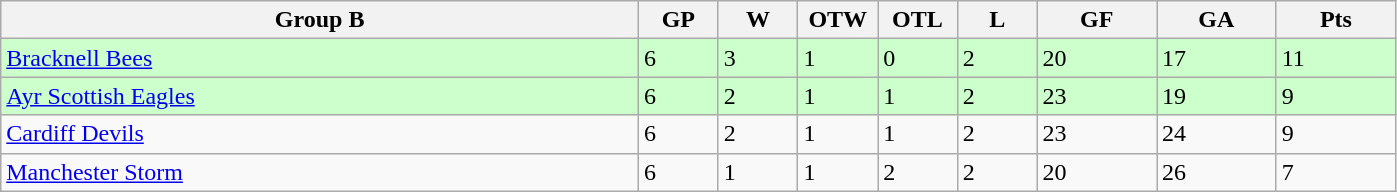<table class="wikitable">
<tr>
<th width="40%">Group B</th>
<th width="5%">GP</th>
<th width="5%">W</th>
<th width="5%">OTW</th>
<th width="5%">OTL</th>
<th width="5%">L</th>
<th width="7.5%">GF</th>
<th width="7.5%">GA</th>
<th width="7.5%">Pts</th>
</tr>
<tr bgcolor="#CCFFCC">
<td><a href='#'>Bracknell Bees</a></td>
<td>6</td>
<td>3</td>
<td>1</td>
<td>0</td>
<td>2</td>
<td>20</td>
<td>17</td>
<td>11</td>
</tr>
<tr bgcolor="#CCFFCC">
<td><a href='#'>Ayr Scottish Eagles</a></td>
<td>6</td>
<td>2</td>
<td>1</td>
<td>1</td>
<td>2</td>
<td>23</td>
<td>19</td>
<td>9</td>
</tr>
<tr>
<td><a href='#'>Cardiff Devils</a></td>
<td>6</td>
<td>2</td>
<td>1</td>
<td>1</td>
<td>2</td>
<td>23</td>
<td>24</td>
<td>9</td>
</tr>
<tr>
<td><a href='#'>Manchester Storm</a></td>
<td>6</td>
<td>1</td>
<td>1</td>
<td>2</td>
<td>2</td>
<td>20</td>
<td>26</td>
<td>7</td>
</tr>
</table>
